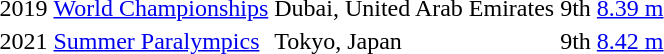<table>
<tr>
<td>2019</td>
<td><a href='#'>World Championships</a></td>
<td>Dubai, United Arab Emirates</td>
<td>9th</td>
<td><a href='#'>8.39 m</a></td>
</tr>
<tr>
<td>2021</td>
<td><a href='#'>Summer Paralympics</a></td>
<td>Tokyo, Japan</td>
<td>9th</td>
<td><a href='#'>8.42 m</a></td>
</tr>
</table>
